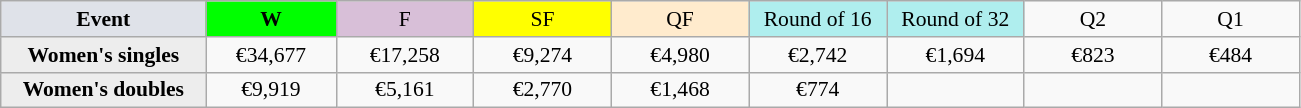<table class=wikitable style=font-size:90%;text-align:center>
<tr>
<td width=130 bgcolor=dfe2e9><strong>Event</strong></td>
<td width=80 bgcolor=lime><strong>W</strong></td>
<td width=85 bgcolor=thistle>F</td>
<td width=85 bgcolor=ffff00>SF</td>
<td width=85 bgcolor=ffebcd>QF</td>
<td width=85 bgcolor=afeeee>Round of 16</td>
<td width=85 bgcolor=afeeee>Round of 32</td>
<td width=85>Q2</td>
<td width=85>Q1</td>
</tr>
<tr>
<th style=background:#ededed>Women's singles</th>
<td>€34,677</td>
<td>€17,258</td>
<td>€9,274</td>
<td>€4,980</td>
<td>€2,742</td>
<td>€1,694</td>
<td>€823</td>
<td>€484</td>
</tr>
<tr>
<th style=background:#ededed>Women's doubles</th>
<td>€9,919</td>
<td>€5,161</td>
<td>€2,770</td>
<td>€1,468</td>
<td>€774</td>
<td></td>
<td></td>
<td></td>
</tr>
</table>
